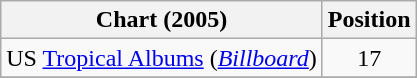<table class="wikitable sortable">
<tr>
<th>Chart (2005)</th>
<th>Position</th>
</tr>
<tr>
<td align="left">US <a href='#'>Tropical Albums</a> (<em><a href='#'>Billboard</a></em>)</td>
<td align="center">17</td>
</tr>
<tr>
</tr>
</table>
